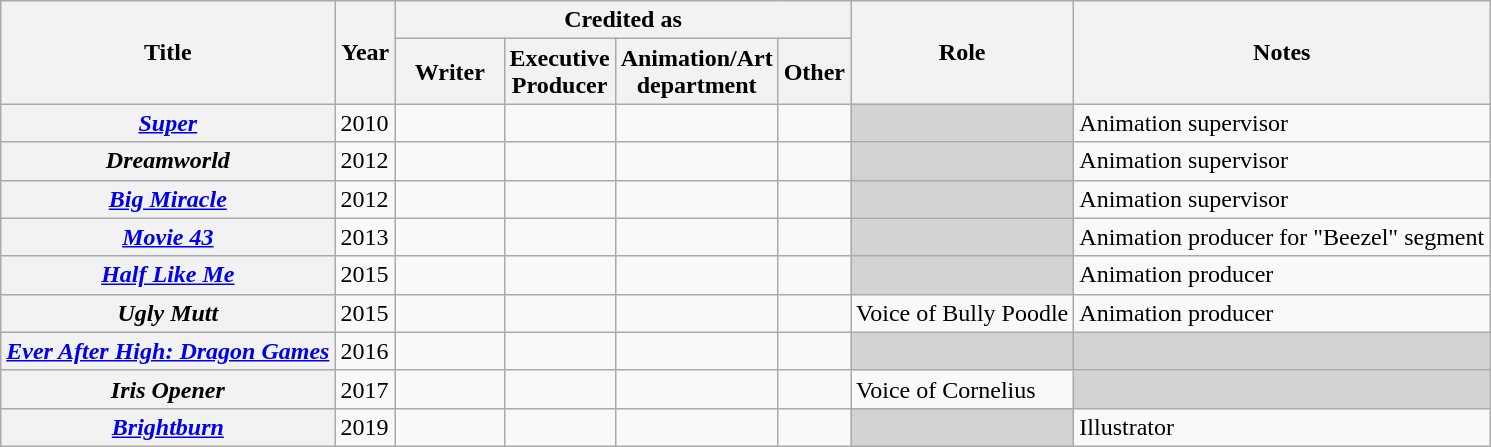<table class="wikitable plainrowheaders sortable">
<tr>
<th rowspan="2">Title</th>
<th rowspan="2" width="33">Year</th>
<th colspan="4">Credited as</th>
<th rowspan="2">Role</th>
<th rowspan="2">Notes</th>
</tr>
<tr>
<th width="65">Writer</th>
<th width="65">Executive Producer</th>
<th>Animation/Art<br>department</th>
<th>Other</th>
</tr>
<tr>
<th scope="row"><em><a href='#'>Super</a></em></th>
<td>2010</td>
<td></td>
<td></td>
<td></td>
<td></td>
<td style="background:#d3d3d3;"></td>
<td>Animation supervisor</td>
</tr>
<tr>
<th scope="row"><em>Dreamworld</em></th>
<td>2012</td>
<td></td>
<td></td>
<td></td>
<td></td>
<td style="background:#d3d3d3;"></td>
<td>Animation supervisor</td>
</tr>
<tr>
<th scope="row"><em><a href='#'>Big Miracle</a></em></th>
<td>2012</td>
<td></td>
<td></td>
<td></td>
<td></td>
<td style="background:#d3d3d3;"></td>
<td>Animation supervisor</td>
</tr>
<tr>
<th scope="row"><em><a href='#'>Movie 43</a></em></th>
<td>2013</td>
<td></td>
<td></td>
<td></td>
<td></td>
<td style="background:#d3d3d3;"></td>
<td>Animation producer for "Beezel" segment</td>
</tr>
<tr>
<th scope="row"><em><a href='#'>Half Like Me</a></em></th>
<td>2015</td>
<td></td>
<td></td>
<td></td>
<td></td>
<td style="background:#d3d3d3;"></td>
<td>Animation producer</td>
</tr>
<tr>
<th scope="row"><em>Ugly Mutt</em></th>
<td>2015</td>
<td></td>
<td></td>
<td></td>
<td></td>
<td>Voice of Bully Poodle</td>
<td>Animation producer</td>
</tr>
<tr>
<th scope="row"><em><a href='#'>Ever After High: Dragon Games</a></em></th>
<td>2016</td>
<td></td>
<td></td>
<td></td>
<td></td>
<td style="background:#d3d3d3;"></td>
<td style="background:#d3d3d3;"></td>
</tr>
<tr>
<th scope="row"><em>Iris Opener</em></th>
<td>2017</td>
<td></td>
<td></td>
<td></td>
<td></td>
<td>Voice of Cornelius</td>
<td style="background:#d3d3d3;"></td>
</tr>
<tr>
<th scope="row"><em><a href='#'>Brightburn</a></em></th>
<td>2019</td>
<td></td>
<td></td>
<td></td>
<td></td>
<td style="background:#d3d3d3;"></td>
<td>Illustrator</td>
</tr>
</table>
